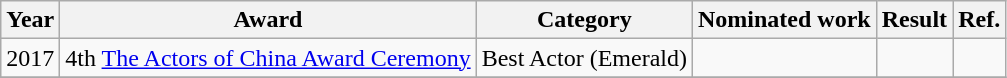<table class="wikitable">
<tr>
<th>Year</th>
<th>Award</th>
<th>Category</th>
<th>Nominated work</th>
<th>Result</th>
<th>Ref.</th>
</tr>
<tr>
<td>2017</td>
<td>4th <a href='#'>The Actors of China Award Ceremony</a></td>
<td>Best Actor (Emerald)</td>
<td></td>
<td></td>
<td></td>
</tr>
<tr>
</tr>
</table>
